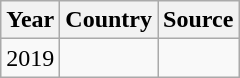<table class="wikitable">
<tr>
<th>Year</th>
<th>Country</th>
<th>Source</th>
</tr>
<tr>
<td>2019</td>
<td></td>
<td></td>
</tr>
</table>
